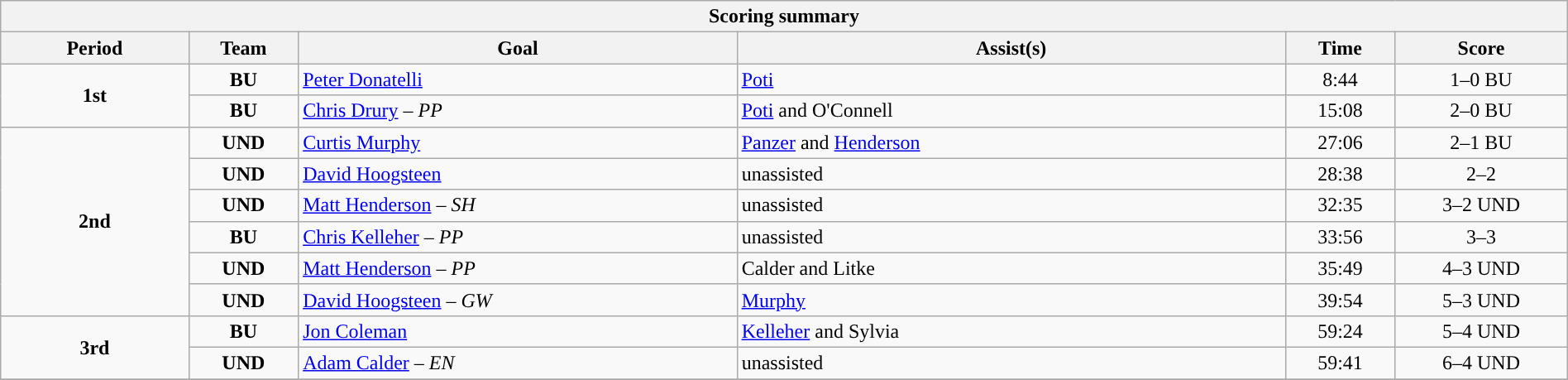<table style="width:100%;" class="wikitable">
<tr>
<th colspan=6>Scoring summary</th>
</tr>
<tr>
<th style="width:12%;">Period</th>
<th style="width:7%;">Team</th>
<th style="width:28%;">Goal</th>
<th style="width:35%;">Assist(s)</th>
<th style="width:7%;">Time</th>
<th style="width:11%;">Score</th>
</tr>
<tr>
<td style="text-align:center;" rowspan="2"><strong>1st</strong></td>
<td align=center><strong>BU</strong></td>
<td><a href='#'>Peter Donatelli</a></td>
<td><a href='#'>Poti</a></td>
<td align=center>8:44</td>
<td align=center>1–0 BU</td>
</tr>
<tr>
<td align=center><strong>BU</strong></td>
<td><a href='#'>Chris Drury</a> – <em>PP</em></td>
<td><a href='#'>Poti</a> and O'Connell</td>
<td align=center>15:08</td>
<td align=center>2–0 BU</td>
</tr>
<tr>
<td style="text-align:center;" rowspan="6"><strong>2nd</strong></td>
<td align=center><strong>UND</strong></td>
<td><a href='#'>Curtis Murphy</a></td>
<td><a href='#'>Panzer</a> and <a href='#'>Henderson</a></td>
<td align=center>27:06</td>
<td align=center>2–1 BU</td>
</tr>
<tr>
<td align=center><strong>UND</strong></td>
<td><a href='#'>David Hoogsteen</a></td>
<td>unassisted</td>
<td align=center>28:38</td>
<td align=center>2–2</td>
</tr>
<tr>
<td align=center><strong>UND</strong></td>
<td><a href='#'>Matt Henderson</a> – <em>SH</em></td>
<td>unassisted</td>
<td align=center>32:35</td>
<td align=center>3–2 UND</td>
</tr>
<tr>
<td align=center><strong>BU</strong></td>
<td><a href='#'>Chris Kelleher</a> – <em>PP</em></td>
<td>unassisted</td>
<td align=center>33:56</td>
<td align=center>3–3</td>
</tr>
<tr>
<td align=center><strong>UND</strong></td>
<td><a href='#'>Matt Henderson</a> – <em>PP</em></td>
<td>Calder and Litke</td>
<td align=center>35:49</td>
<td align=center>4–3 UND</td>
</tr>
<tr>
<td align=center><strong>UND</strong></td>
<td><a href='#'>David Hoogsteen</a> – <em>GW</em></td>
<td><a href='#'>Murphy</a></td>
<td align=center>39:54</td>
<td align=center>5–3 UND</td>
</tr>
<tr>
<td style="text-align:center;" rowspan="2"><strong>3rd</strong></td>
<td align=center><strong>BU</strong></td>
<td><a href='#'>Jon Coleman</a></td>
<td><a href='#'>Kelleher</a> and Sylvia</td>
<td align=center>59:24</td>
<td align=center>5–4 UND</td>
</tr>
<tr>
<td align=center><strong>UND</strong></td>
<td><a href='#'>Adam Calder</a> – <em>EN</em></td>
<td>unassisted</td>
<td align=center>59:41</td>
<td align=center>6–4 UND</td>
</tr>
<tr>
</tr>
</table>
